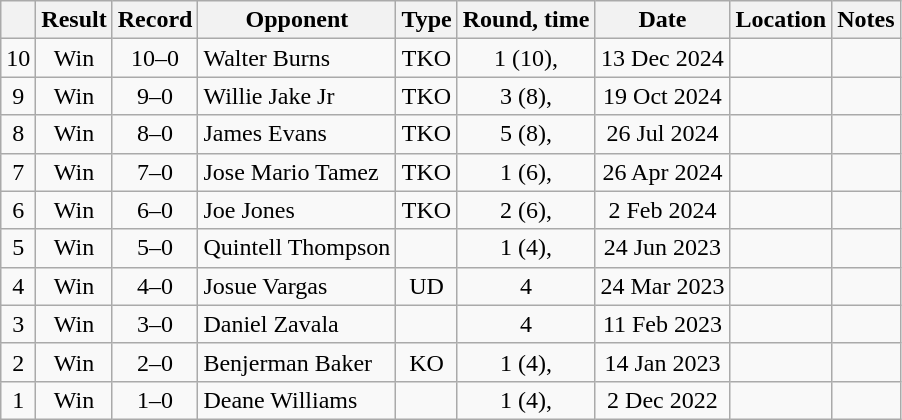<table class="wikitable" style="text-align:center">
<tr>
<th></th>
<th>Result</th>
<th>Record</th>
<th>Opponent</th>
<th>Type</th>
<th>Round, time</th>
<th>Date</th>
<th>Location</th>
<th>Notes</th>
</tr>
<tr>
<td>10</td>
<td>Win</td>
<td>10–0</td>
<td style="text-align:left;">Walter Burns</td>
<td>TKO</td>
<td>1 (10), </td>
<td>13 Dec 2024</td>
<td style="text-align:left;"></td>
<td></td>
</tr>
<tr>
<td>9</td>
<td>Win</td>
<td>9–0</td>
<td style="text-align:left;">Willie Jake Jr</td>
<td>TKO</td>
<td>3 (8), </td>
<td>19 Oct 2024</td>
<td style="text-align:left;"></td>
<td></td>
</tr>
<tr>
<td>8</td>
<td>Win</td>
<td>8–0</td>
<td style="text-align:left;">James Evans</td>
<td>TKO</td>
<td>5 (8), </td>
<td>26 Jul 2024</td>
<td style="text-align:left;"></td>
<td></td>
</tr>
<tr>
<td>7</td>
<td>Win</td>
<td>7–0</td>
<td style="text-align:left;">Jose Mario Tamez</td>
<td>TKO</td>
<td>1 (6), </td>
<td>26 Apr 2024</td>
<td style="text-align:left;"></td>
<td></td>
</tr>
<tr>
<td>6</td>
<td>Win</td>
<td>6–0</td>
<td style="text-align:left;">Joe Jones</td>
<td>TKO</td>
<td>2 (6), </td>
<td>2 Feb 2024</td>
<td style="text-align:left;"></td>
<td></td>
</tr>
<tr>
<td>5</td>
<td>Win</td>
<td>5–0</td>
<td style="text-align:left;">Quintell Thompson</td>
<td></td>
<td>1 (4), </td>
<td>24 Jun 2023</td>
<td style="text-align:left;"></td>
<td></td>
</tr>
<tr>
<td>4</td>
<td>Win</td>
<td>4–0</td>
<td style="text-align:left;">Josue Vargas</td>
<td>UD</td>
<td>4</td>
<td>24 Mar 2023</td>
<td style="text-align:left;"></td>
<td></td>
</tr>
<tr>
<td>3</td>
<td>Win</td>
<td>3–0</td>
<td style="text-align:left;">Daniel Zavala</td>
<td></td>
<td>4</td>
<td>11 Feb 2023</td>
<td style="text-align:left;"></td>
<td></td>
</tr>
<tr>
<td>2</td>
<td>Win</td>
<td>2–0</td>
<td style="text-align:left;">Benjerman Baker</td>
<td>KO</td>
<td>1 (4), </td>
<td>14 Jan 2023</td>
<td style="text-align:left;"></td>
<td></td>
</tr>
<tr>
<td>1</td>
<td>Win</td>
<td>1–0</td>
<td style="text-align:left;">Deane Williams</td>
<td></td>
<td>1 (4), </td>
<td>2 Dec 2022</td>
<td style="text-align:left;"></td>
<td></td>
</tr>
</table>
